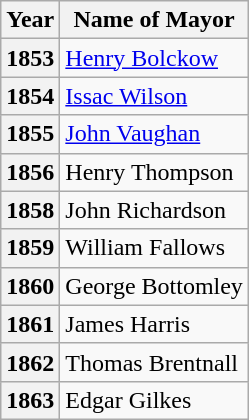<table class="wikitable" style="float:left; margin-right:30px">
<tr>
<th scope="col">Year</th>
<th scope="row">Name of Mayor</th>
</tr>
<tr>
<th scope="row">1853</th>
<td><a href='#'>Henry Bolckow</a></td>
</tr>
<tr>
<th scope="row">1854</th>
<td><a href='#'>Issac Wilson</a></td>
</tr>
<tr>
<th scope="row">1855</th>
<td><a href='#'>John Vaughan</a></td>
</tr>
<tr>
<th scope="row">1856</th>
<td>Henry Thompson</td>
</tr>
<tr>
<th scope="row">1858</th>
<td>John Richardson</td>
</tr>
<tr>
<th scope="row">1859</th>
<td>William Fallows</td>
</tr>
<tr>
<th scope="row">1860</th>
<td>George Bottomley</td>
</tr>
<tr>
<th scope="row">1861</th>
<td>James Harris</td>
</tr>
<tr>
<th scope="row">1862</th>
<td>Thomas Brentnall</td>
</tr>
<tr>
<th scope="row">1863</th>
<td>Edgar Gilkes</td>
</tr>
</table>
